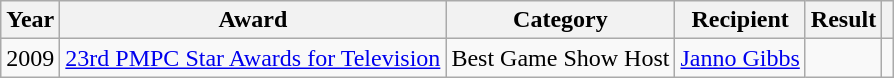<table class="wikitable">
<tr>
<th>Year</th>
<th>Award</th>
<th>Category</th>
<th>Recipient</th>
<th>Result</th>
<th></th>
</tr>
<tr>
<td>2009</td>
<td><a href='#'>23rd PMPC Star Awards for Television</a></td>
<td>Best Game Show Host</td>
<td><a href='#'>Janno Gibbs</a></td>
<td></td>
<td></td>
</tr>
</table>
